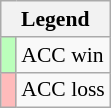<table class="wikitable" style="font-size:90%">
<tr>
<th colspan="2">Legend</th>
</tr>
<tr>
<td style="background:#bfb;"> </td>
<td>ACC win</td>
</tr>
<tr>
<td style="background:#fbb;"> </td>
<td>ACC loss</td>
</tr>
</table>
